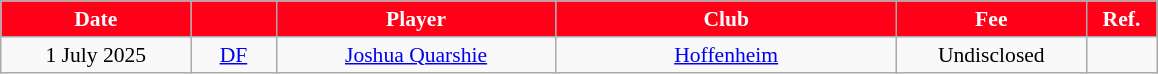<table class="wikitable" style="text-align:center; font-size:90%; ">
<tr>
<th style="background:#FF0018; color:#FFFFFF; width:120px;">Date</th>
<th style="background:#FF0018; color:#FFFFFF; width:50px;"></th>
<th style="background:#FF0018; color:#FFFFFF; width:180px;">Player</th>
<th style="background:#FF0018; color:#FFFFFF; width:220px;">Club</th>
<th style="background:#FF0018; color:#FFFFFF; width:120px;">Fee</th>
<th style="background:#FF0018; color:#FFFFFF; width:40px;">Ref.</th>
</tr>
<tr>
<td>1 July 2025</td>
<td><a href='#'>DF</a></td>
<td> <a href='#'>Joshua Quarshie</a></td>
<td> <a href='#'>Hoffenheim</a></td>
<td>Undisclosed</td>
<td></td>
</tr>
</table>
